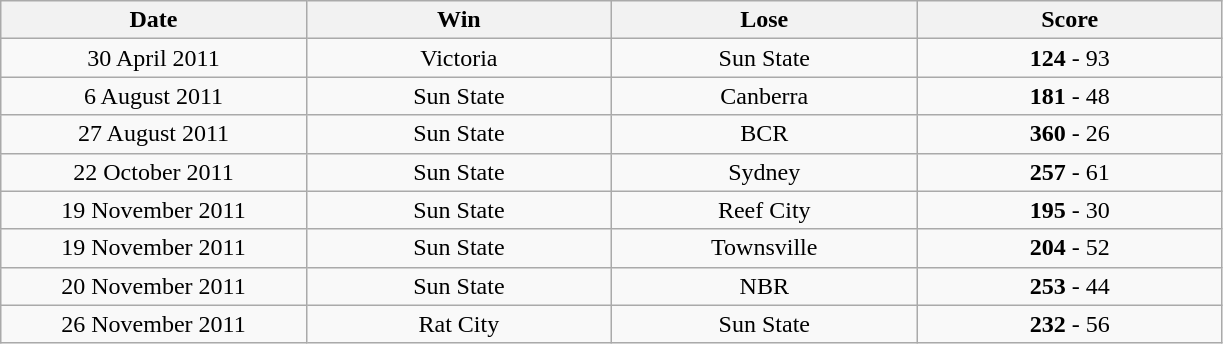<table class="wikitable" style="text-align:center;width=64%">
<tr>
<th style="width:16%;">Date</th>
<th style="width:16%;">Win</th>
<th style="width:16%;">Lose</th>
<th style="width:16%;">Score</th>
</tr>
<tr>
<td>30 April 2011</td>
<td>Victoria</td>
<td>Sun State</td>
<td><strong>124</strong> - 93</td>
</tr>
<tr>
<td>6 August 2011</td>
<td>Sun State</td>
<td>Canberra</td>
<td><strong>181</strong> - 48</td>
</tr>
<tr>
<td>27 August 2011</td>
<td>Sun State</td>
<td>BCR</td>
<td><strong>360</strong> - 26</td>
</tr>
<tr>
<td>22 October 2011</td>
<td>Sun State</td>
<td>Sydney</td>
<td><strong>257</strong> - 61</td>
</tr>
<tr>
<td>19 November 2011</td>
<td>Sun State</td>
<td>Reef City</td>
<td><strong>195</strong> - 30</td>
</tr>
<tr>
<td>19 November 2011</td>
<td>Sun State</td>
<td>Townsville</td>
<td><strong>204</strong> - 52</td>
</tr>
<tr>
<td>20 November 2011</td>
<td>Sun State</td>
<td>NBR</td>
<td><strong>253</strong> - 44</td>
</tr>
<tr>
<td>26 November 2011</td>
<td>Rat City</td>
<td>Sun State</td>
<td><strong>232</strong> - 56</td>
</tr>
</table>
